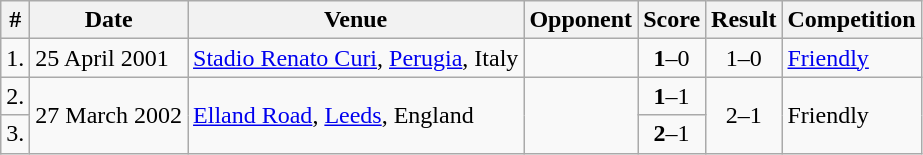<table class="wikitable" align=center>
<tr>
<th>#</th>
<th>Date</th>
<th>Venue</th>
<th>Opponent</th>
<th>Score</th>
<th>Result</th>
<th>Competition</th>
</tr>
<tr>
<td>1.</td>
<td>25 April 2001</td>
<td><a href='#'>Stadio Renato Curi</a>, <a href='#'>Perugia</a>, Italy</td>
<td></td>
<td align=center><strong>1</strong>–0</td>
<td align=center>1–0</td>
<td><a href='#'>Friendly</a></td>
</tr>
<tr>
<td>2.</td>
<td rowspan="2">27 March 2002</td>
<td rowspan="2"><a href='#'>Elland Road</a>, <a href='#'>Leeds</a>, England</td>
<td rowspan="2"></td>
<td align=center><strong>1</strong>–1</td>
<td rowspan="2" align=center>2–1</td>
<td rowspan="2">Friendly</td>
</tr>
<tr>
<td>3.</td>
<td align=center><strong>2</strong>–1</td>
</tr>
</table>
